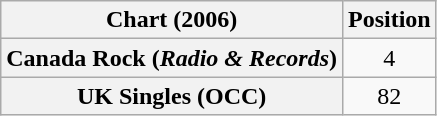<table class="wikitable plainrowheaders" style="text-align:center">
<tr>
<th scope="col">Chart (2006)</th>
<th scope="col">Position</th>
</tr>
<tr>
<th scope="row">Canada Rock (<em>Radio & Records</em>)</th>
<td>4</td>
</tr>
<tr>
<th scope="row">UK Singles (OCC)</th>
<td>82</td>
</tr>
</table>
